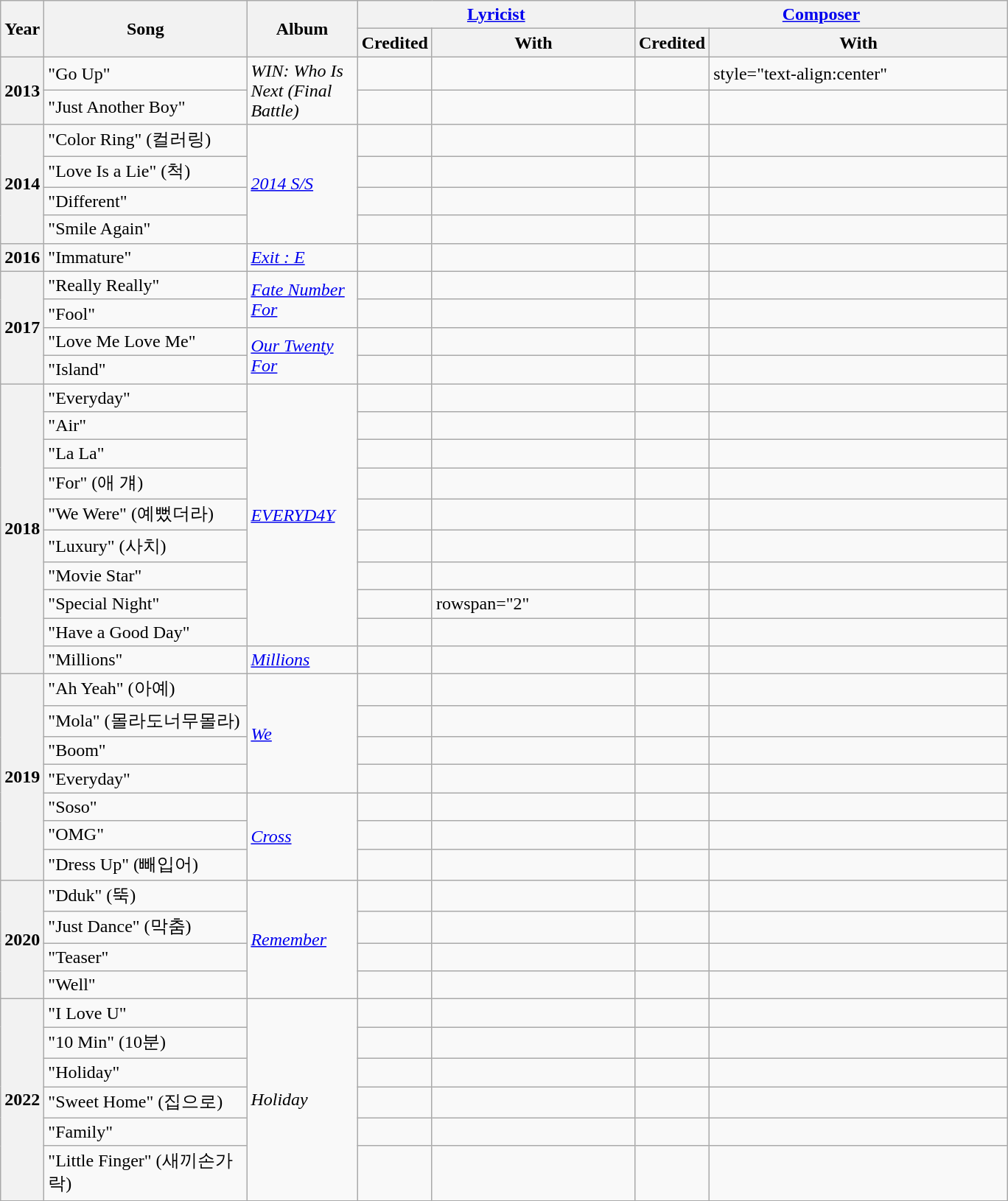<table class="wikitable sortable plainrowheaders">
<tr>
<th rowspan="2" style="width:2em;">Year</th>
<th rowspan="2" style="width:11em;">Song</th>
<th rowspan="2" style="width:5.8em;">Album</th>
<th colspan="2"><a href='#'>Lyricist</a></th>
<th colspan="2"><a href='#'>Composer</a></th>
</tr>
<tr>
<th>Credited</th>
<th style="width:11em;">With</th>
<th>Credited</th>
<th style="width:16.4em;">With</th>
</tr>
<tr>
<th scope="row" rowspan="2">2013</th>
<td>"Go Up"</td>
<td rowspan="2"><em>WIN: Who Is Next (Final Battle)</em></td>
<td></td>
<td style="text-align:center"></td>
<td></td>
<td>style="text-align:center" </td>
</tr>
<tr>
<td>"Just Another Boy"</td>
<td></td>
<td></td>
<td></td>
<td style="text-align:center"></td>
</tr>
<tr>
<th scope="row" rowspan="4">2014</th>
<td>"Color Ring" (컬러링)</td>
<td rowspan="4"><em><a href='#'>2014 S/S</a></em></td>
<td></td>
<td style="text-align:center"></td>
<td></td>
<td style="text-align:center"></td>
</tr>
<tr>
<td>"Love Is a Lie" (척)</td>
<td></td>
<td></td>
<td></td>
<td style="text-align:center"></td>
</tr>
<tr>
<td>"Different"</td>
<td></td>
<td style="text-align:center"></td>
<td></td>
<td style="text-align:center"></td>
</tr>
<tr>
<td>"Smile Again"</td>
<td></td>
<td style="text-align:center"></td>
<td></td>
<td style="text-align:center"></td>
</tr>
<tr>
<th scope="row" rowspan="1">2016</th>
<td>"Immature"</td>
<td rowspan="1"><em><a href='#'>Exit : E</a></em></td>
<td></td>
<td style="text-align:center"></td>
<td></td>
<td style="text-align:center"></td>
</tr>
<tr>
<th scope="row" rowspan="4">2017</th>
<td>"Really Really"</td>
<td rowspan="2"><em><a href='#'>Fate Number For</a></em></td>
<td></td>
<td style="text-align:center"></td>
<td></td>
<td style="text-align:center"></td>
</tr>
<tr>
<td>"Fool"</td>
<td></td>
<td></td>
<td></td>
<td style="text-align:center"></td>
</tr>
<tr>
<td>"Love Me Love Me"</td>
<td rowspan="2"><em><a href='#'>Our Twenty For</a></em></td>
<td></td>
<td style="text-align:center"></td>
<td></td>
<td style="text-align:center"></td>
</tr>
<tr>
<td>"Island"</td>
<td></td>
<td style="text-align:center"></td>
<td></td>
<td style="text-align:center"></td>
</tr>
<tr>
<th scope="row" rowspan="10">2018</th>
<td>"Everyday"</td>
<td rowspan="9"><em><a href='#'>EVERYD4Y</a></em></td>
<td></td>
<td style="text-align:center"></td>
<td></td>
<td style="text-align:center"></td>
</tr>
<tr>
<td>"Air"</td>
<td></td>
<td style="text-align:center"></td>
<td></td>
<td style="text-align:center"></td>
</tr>
<tr>
<td>"La La"</td>
<td></td>
<td style="text-align:center"></td>
<td></td>
<td style="text-align:center"></td>
</tr>
<tr>
<td>"For" (애 걔)</td>
<td></td>
<td style="text-align:center"></td>
<td></td>
<td style="text-align:center"></td>
</tr>
<tr>
<td>"We Were" (예뻤더라)</td>
<td></td>
<td></td>
<td></td>
<td style="text-align:center"></td>
</tr>
<tr>
<td>"Luxury" (사치)</td>
<td></td>
<td style="text-align:center"></td>
<td></td>
<td style="text-align:center"></td>
</tr>
<tr>
<td>"Movie Star"</td>
<td></td>
<td style="text-align:center"></td>
<td></td>
<td style="text-align:center"></td>
</tr>
<tr>
<td>"Special Night"</td>
<td></td>
<td>rowspan="2" </td>
<td></td>
<td style="text-align:center"></td>
</tr>
<tr>
<td>"Have a Good Day"</td>
<td></td>
<td></td>
<td style="text-align:center"></td>
</tr>
<tr>
<td>"Millions"</td>
<td rowspan="1"><em><a href='#'>Millions</a></em></td>
<td></td>
<td style="text-align:center"></td>
<td></td>
<td style="text-align:center"></td>
</tr>
<tr>
<th scope="row" rowspan="7">2019</th>
<td>"Ah Yeah" (아예)</td>
<td rowspan="4"><em><a href='#'>We</a></em></td>
<td></td>
<td style="text-align:center"></td>
<td></td>
<td style="text-align:center"></td>
</tr>
<tr>
<td>"Mola" (몰라도너무몰라)</td>
<td></td>
<td></td>
<td></td>
<td style="text-align:center"></td>
</tr>
<tr>
<td>"Boom"</td>
<td></td>
<td style="text-align:center"></td>
<td></td>
<td style="text-align:center"></td>
</tr>
<tr>
<td>"Everyday" </td>
<td></td>
<td style="text-align:center"></td>
<td></td>
<td style="text-align:center"></td>
</tr>
<tr>
<td>"Soso"</td>
<td rowspan="3"><em><a href='#'>Cross</a></em></td>
<td></td>
<td style="text-align:center"></td>
<td></td>
<td style="text-align:center"></td>
</tr>
<tr>
<td>"OMG"</td>
<td></td>
<td style="text-align:center"></td>
<td></td>
<td style="text-align:center"></td>
</tr>
<tr>
<td>"Dress Up" (빼입어)</td>
<td></td>
<td style="text-align:center"></td>
<td></td>
<td></td>
</tr>
<tr>
<th scope="row" rowspan="4">2020</th>
<td>"Dduk" (뚝)</td>
<td rowspan="4"><em><a href='#'>Remember</a></em></td>
<td></td>
<td></td>
<td></td>
<td style="text-align:center"></td>
</tr>
<tr>
<td>"Just Dance" (막춤)</td>
<td></td>
<td style="text-align:center"></td>
<td></td>
<td style="text-align:center"></td>
</tr>
<tr>
<td>"Teaser"</td>
<td></td>
<td style="text-align:center"></td>
<td></td>
<td style="text-align:center"></td>
</tr>
<tr>
<td>"Well"</td>
<td></td>
<td style="text-align:center"></td>
<td></td>
<td style="text-align:center"></td>
</tr>
<tr>
<th scope="row" rowspan="6">2022</th>
<td>"I Love U"</td>
<td rowspan="6"><em>Holiday</em></td>
<td></td>
<td style="text-align:center"></td>
<td></td>
<td style="text-align:center"></td>
</tr>
<tr>
<td>"10 Min" (10분)</td>
<td></td>
<td style="text-align:center"></td>
<td></td>
<td style="text-align:center"></td>
</tr>
<tr>
<td>"Holiday"</td>
<td></td>
<td style="text-align:center"></td>
<td></td>
<td style="text-align:center"></td>
</tr>
<tr>
<td>"Sweet Home" (집으로)</td>
<td></td>
<td style="text-align:center"></td>
<td></td>
<td style="text-align:center"></td>
</tr>
<tr>
<td>"Family"</td>
<td></td>
<td style="text-align:center"></td>
<td></td>
<td style="text-align:center"></td>
</tr>
<tr>
<td>"Little Finger" (새끼손가락)</td>
<td></td>
<td style="text-align:center"></td>
<td></td>
<td style="text-align:center"></td>
</tr>
<tr>
</tr>
</table>
